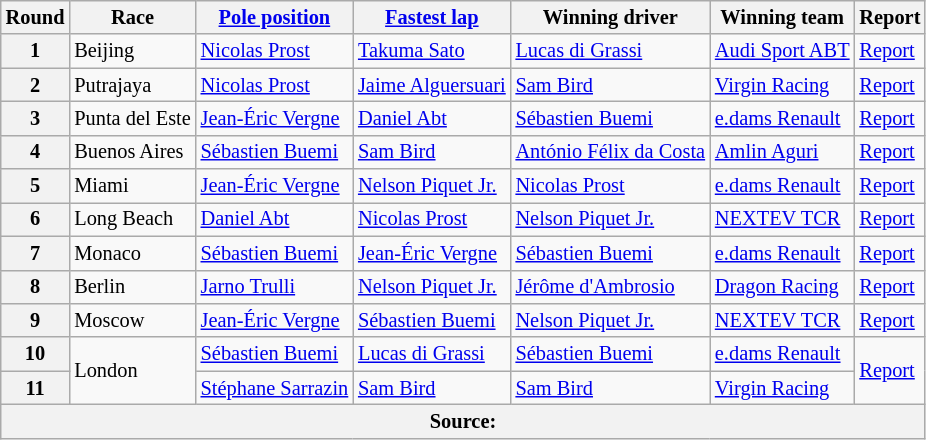<table class="wikitable sortable" style="font-size:85%">
<tr>
<th>Round</th>
<th>Race</th>
<th><a href='#'>Pole position</a></th>
<th><a href='#'>Fastest lap</a></th>
<th>Winning driver</th>
<th>Winning team</th>
<th>Report</th>
</tr>
<tr>
<th>1</th>
<td> Beijing</td>
<td> <a href='#'>Nicolas Prost</a></td>
<td> <a href='#'>Takuma Sato</a></td>
<td> <a href='#'>Lucas di Grassi</a></td>
<td> <a href='#'>Audi Sport ABT</a></td>
<td><a href='#'>Report</a></td>
</tr>
<tr>
<th>2</th>
<td> Putrajaya</td>
<td> <a href='#'>Nicolas Prost</a></td>
<td> <a href='#'>Jaime Alguersuari</a></td>
<td> <a href='#'>Sam Bird</a></td>
<td> <a href='#'>Virgin Racing</a></td>
<td><a href='#'>Report</a></td>
</tr>
<tr>
<th>3</th>
<td> Punta del Este</td>
<td> <a href='#'>Jean-Éric Vergne</a></td>
<td> <a href='#'>Daniel Abt</a></td>
<td> <a href='#'>Sébastien Buemi</a></td>
<td> <a href='#'>e.dams Renault</a></td>
<td><a href='#'>Report</a></td>
</tr>
<tr>
<th>4</th>
<td> Buenos Aires</td>
<td> <a href='#'>Sébastien Buemi</a></td>
<td> <a href='#'>Sam Bird</a></td>
<td> <a href='#'>António Félix da Costa</a></td>
<td> <a href='#'>Amlin Aguri</a></td>
<td><a href='#'>Report</a></td>
</tr>
<tr>
<th>5</th>
<td> Miami</td>
<td> <a href='#'>Jean-Éric Vergne</a></td>
<td> <a href='#'>Nelson Piquet Jr.</a></td>
<td> <a href='#'>Nicolas Prost</a></td>
<td> <a href='#'>e.dams Renault</a></td>
<td><a href='#'>Report</a></td>
</tr>
<tr>
<th>6</th>
<td> Long Beach</td>
<td> <a href='#'>Daniel Abt</a></td>
<td> <a href='#'>Nicolas Prost</a></td>
<td> <a href='#'>Nelson Piquet Jr.</a></td>
<td> <a href='#'>NEXTEV TCR</a></td>
<td><a href='#'>Report</a></td>
</tr>
<tr>
<th>7</th>
<td> Monaco</td>
<td> <a href='#'>Sébastien Buemi</a></td>
<td> <a href='#'>Jean-Éric Vergne</a></td>
<td> <a href='#'>Sébastien Buemi</a></td>
<td> <a href='#'>e.dams Renault</a></td>
<td><a href='#'>Report</a></td>
</tr>
<tr>
<th>8</th>
<td> Berlin</td>
<td> <a href='#'>Jarno Trulli</a></td>
<td> <a href='#'>Nelson Piquet Jr.</a></td>
<td> <a href='#'>Jérôme d'Ambrosio</a></td>
<td> <a href='#'>Dragon Racing</a></td>
<td><a href='#'>Report</a></td>
</tr>
<tr>
<th>9</th>
<td> Moscow</td>
<td> <a href='#'>Jean-Éric Vergne</a></td>
<td> <a href='#'>Sébastien Buemi</a></td>
<td> <a href='#'>Nelson Piquet Jr.</a></td>
<td> <a href='#'>NEXTEV TCR</a></td>
<td><a href='#'>Report</a></td>
</tr>
<tr>
<th>10</th>
<td rowspan=2> London</td>
<td> <a href='#'>Sébastien Buemi</a></td>
<td> <a href='#'>Lucas di Grassi</a></td>
<td> <a href='#'>Sébastien Buemi</a></td>
<td> <a href='#'>e.dams Renault</a></td>
<td rowspan=2><a href='#'>Report</a></td>
</tr>
<tr>
<th>11</th>
<td> <a href='#'>Stéphane Sarrazin</a></td>
<td> <a href='#'>Sam Bird</a></td>
<td> <a href='#'>Sam Bird</a></td>
<td> <a href='#'>Virgin Racing</a></td>
</tr>
<tr>
<th colspan="7">Source:</th>
</tr>
</table>
